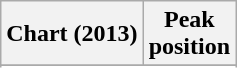<table class="wikitable sortable">
<tr>
<th>Chart (2013)</th>
<th>Peak<br>position</th>
</tr>
<tr>
</tr>
<tr>
</tr>
<tr>
</tr>
<tr>
</tr>
</table>
